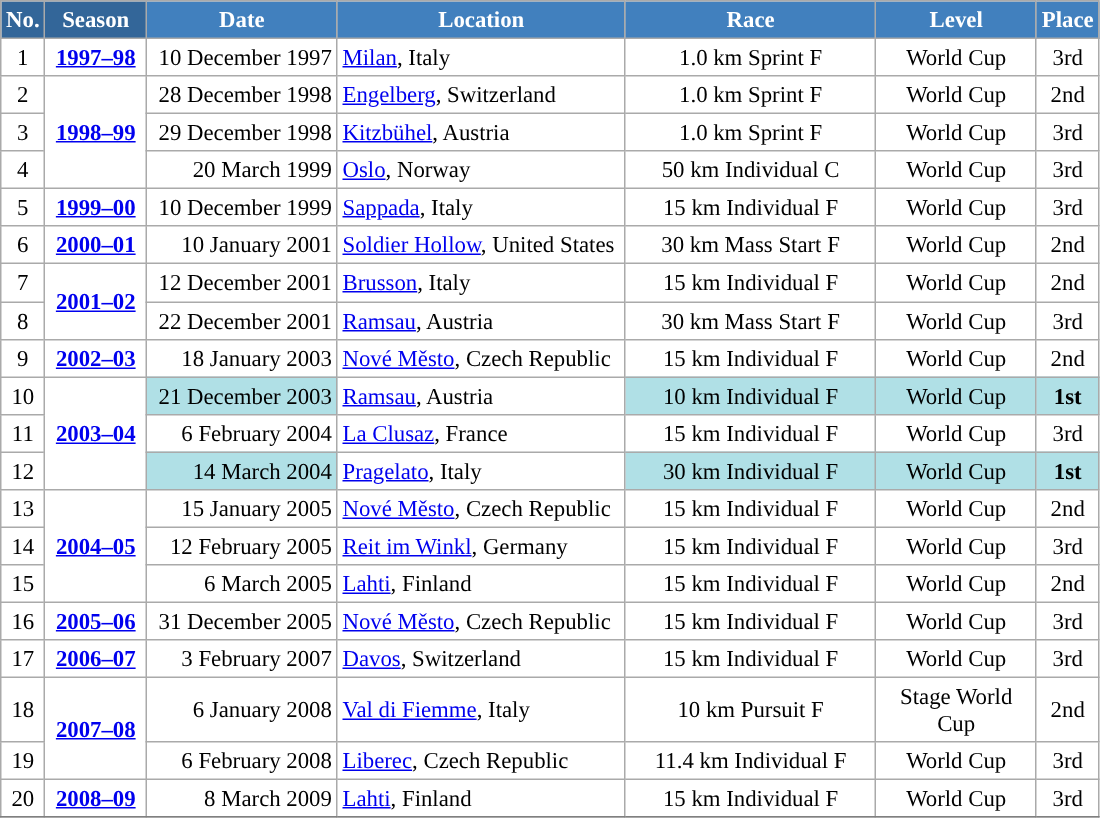<table class="wikitable sortable" style="font-size:95%; text-align:center; border:grey solid 1px; border-collapse:collapse; background:#ffffff;">
<tr style="background:#efefef;">
<th style="background-color:#369; color:white;">No.</th>
<th style="background-color:#369; color:white;">Season</th>
<th style="background-color:#4180be; color:white; width:120px;">Date</th>
<th style="background-color:#4180be; color:white; width:185px;">Location</th>
<th style="background-color:#4180be; color:white; width:160px;">Race</th>
<th style="background-color:#4180be; color:white; width:100px;">Level</th>
<th style="background-color:#4180be; color:white;">Place</th>
</tr>
<tr>
<td align=center>1</td>
<td rowspan=1 align=center><strong> <a href='#'>1997–98</a> </strong></td>
<td align=right>10 December 1997</td>
<td align=left> <a href='#'>Milan</a>, Italy</td>
<td>1.0 km Sprint F</td>
<td>World Cup</td>
<td>3rd</td>
</tr>
<tr>
<td align=center>2</td>
<td rowspan=3 align=center><strong> <a href='#'>1998–99</a> </strong></td>
<td align=right>28 December 1998</td>
<td align=left> <a href='#'>Engelberg</a>, Switzerland</td>
<td>1.0 km Sprint F</td>
<td>World Cup</td>
<td>2nd</td>
</tr>
<tr>
<td align=center>3</td>
<td align=right>29 December 1998</td>
<td align=left> <a href='#'>Kitzbühel</a>, Austria</td>
<td>1.0 km Sprint F</td>
<td>World Cup</td>
<td>3rd</td>
</tr>
<tr>
<td align=center>4</td>
<td align=right>20 March 1999</td>
<td align=left> <a href='#'>Oslo</a>, Norway</td>
<td>50 km Individual C</td>
<td>World Cup</td>
<td>3rd</td>
</tr>
<tr>
<td align=center>5</td>
<td rowspan=1 align=center><strong> <a href='#'>1999–00</a> </strong></td>
<td align=right>10 December 1999</td>
<td align=left> <a href='#'>Sappada</a>, Italy</td>
<td>15 km Individual F</td>
<td>World Cup</td>
<td>3rd</td>
</tr>
<tr>
<td align=center>6</td>
<td rowspan=1 align=center><strong> <a href='#'>2000–01</a> </strong></td>
<td align=right>10 January 2001</td>
<td align=left> <a href='#'>Soldier Hollow</a>, United States</td>
<td>30 km Mass Start F</td>
<td>World Cup</td>
<td>2nd</td>
</tr>
<tr>
<td align=center>7</td>
<td rowspan=2 align=center><strong> <a href='#'>2001–02</a> </strong></td>
<td align=right>12 December 2001</td>
<td align=left> <a href='#'>Brusson</a>, Italy</td>
<td>15 km Individual F</td>
<td>World Cup</td>
<td>2nd</td>
</tr>
<tr>
<td align=center>8</td>
<td align=right>22 December 2001</td>
<td align=left> <a href='#'>Ramsau</a>, Austria</td>
<td>30 km Mass Start F</td>
<td>World Cup</td>
<td>3rd</td>
</tr>
<tr>
<td align=center>9</td>
<td rowspan=1 align=center><strong> <a href='#'>2002–03</a> </strong></td>
<td align=right>18 January 2003</td>
<td align=left> <a href='#'>Nové Město</a>, Czech Republic</td>
<td>15 km Individual F</td>
<td>World Cup</td>
<td>2nd</td>
</tr>
<tr>
<td align=center>10</td>
<td rowspan=3 align=center><strong><a href='#'>2003–04</a></strong></td>
<td bgcolor="#BOEOE6" align=right>21 December 2003</td>
<td align=left> <a href='#'>Ramsau</a>, Austria</td>
<td bgcolor="#BOEOE6">10 km Individual F</td>
<td bgcolor="#BOEOE6">World Cup</td>
<td bgcolor="#BOEOE6"><strong>1st</strong></td>
</tr>
<tr>
<td align=center>11</td>
<td align=right>6 February 2004</td>
<td align=left> <a href='#'>La Clusaz</a>, France</td>
<td>15 km Individual F</td>
<td>World Cup</td>
<td>3rd</td>
</tr>
<tr>
<td align=center>12</td>
<td bgcolor="#BOEOE6" align=right>14 March 2004</td>
<td align=left> <a href='#'>Pragelato</a>, Italy</td>
<td bgcolor="#BOEOE6">30 km Individual F</td>
<td bgcolor="#BOEOE6">World Cup</td>
<td bgcolor="#BOEOE6"><strong>1st</strong></td>
</tr>
<tr>
<td align=center>13</td>
<td rowspan=3 align=center><strong> <a href='#'>2004–05</a> </strong></td>
<td align=right>15 January 2005</td>
<td align=left> <a href='#'>Nové Město</a>, Czech Republic</td>
<td>15 km Individual F</td>
<td>World Cup</td>
<td>2nd</td>
</tr>
<tr>
<td align=center>14</td>
<td align=right>12 February 2005</td>
<td align=left> <a href='#'>Reit im Winkl</a>, Germany</td>
<td>15 km Individual F</td>
<td>World Cup</td>
<td>3rd</td>
</tr>
<tr>
<td align=center>15</td>
<td align=right>6 March 2005</td>
<td align=left> <a href='#'>Lahti</a>, Finland</td>
<td>15 km Individual F</td>
<td>World Cup</td>
<td>2nd</td>
</tr>
<tr>
<td align=center>16</td>
<td rowspan=1 align=center><strong> <a href='#'>2005–06</a> </strong></td>
<td align=right>31 December 2005</td>
<td align=left> <a href='#'>Nové Město</a>, Czech Republic</td>
<td>15 km Individual F</td>
<td>World Cup</td>
<td>3rd</td>
</tr>
<tr>
<td align=center>17</td>
<td rowspan=1 align=center><strong> <a href='#'>2006–07</a> </strong></td>
<td align=right>3 February 2007</td>
<td align=left> <a href='#'>Davos</a>, Switzerland</td>
<td>15 km Individual F</td>
<td>World Cup</td>
<td>3rd</td>
</tr>
<tr>
<td align=center>18</td>
<td rowspan=2 align=center><strong> <a href='#'>2007–08</a> </strong></td>
<td align=right>6 January 2008</td>
<td align=left> <a href='#'>Val di Fiemme</a>, Italy</td>
<td>10 km Pursuit F</td>
<td>Stage World Cup</td>
<td>2nd</td>
</tr>
<tr>
<td align=center>19</td>
<td align=right>6 February 2008</td>
<td align=left> <a href='#'>Liberec</a>, Czech Republic</td>
<td>11.4 km Individual F</td>
<td>World Cup</td>
<td>3rd</td>
</tr>
<tr>
<td align=center>20</td>
<td rowspan=1 align=center><strong> <a href='#'>2008–09</a> </strong></td>
<td align=right>8 March 2009</td>
<td align=left> <a href='#'>Lahti</a>, Finland</td>
<td>15 km Individual F</td>
<td>World Cup</td>
<td>3rd</td>
</tr>
<tr>
</tr>
</table>
